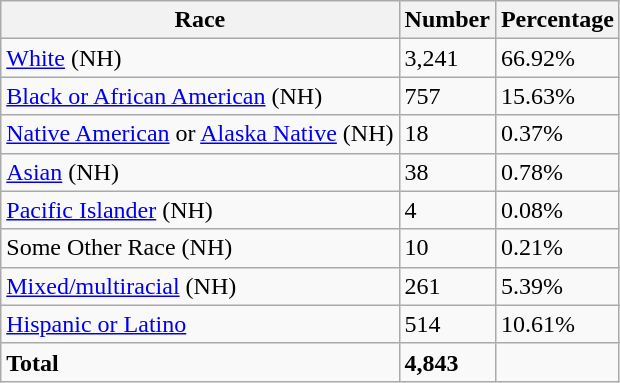<table class="wikitable">
<tr>
<th>Race</th>
<th>Number</th>
<th>Percentage</th>
</tr>
<tr>
<td><a href='#'>White</a> (NH)</td>
<td>3,241</td>
<td>66.92%</td>
</tr>
<tr>
<td><a href='#'>Black or African American</a> (NH)</td>
<td>757</td>
<td>15.63%</td>
</tr>
<tr>
<td><a href='#'>Native American</a> or <a href='#'>Alaska Native</a> (NH)</td>
<td>18</td>
<td>0.37%</td>
</tr>
<tr>
<td><a href='#'>Asian</a> (NH)</td>
<td>38</td>
<td>0.78%</td>
</tr>
<tr>
<td><a href='#'>Pacific Islander</a> (NH)</td>
<td>4</td>
<td>0.08%</td>
</tr>
<tr>
<td>Some Other Race (NH)</td>
<td>10</td>
<td>0.21%</td>
</tr>
<tr>
<td><a href='#'>Mixed/multiracial</a> (NH)</td>
<td>261</td>
<td>5.39%</td>
</tr>
<tr>
<td><a href='#'>Hispanic or Latino</a></td>
<td>514</td>
<td>10.61%</td>
</tr>
<tr>
<td><strong>Total</strong></td>
<td><strong>4,843</strong></td>
<td></td>
</tr>
</table>
